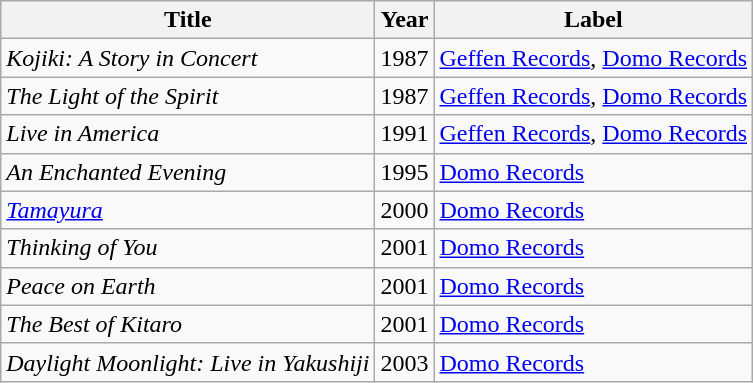<table class="wikitable">
<tr>
<th>Title</th>
<th>Year</th>
<th>Label</th>
</tr>
<tr>
<td><em>Kojiki: A Story in Concert</em></td>
<td>1987</td>
<td><a href='#'>Geffen Records</a>, <a href='#'>Domo Records</a></td>
</tr>
<tr>
<td><em>The Light of the Spirit</em></td>
<td>1987</td>
<td><a href='#'>Geffen Records</a>, <a href='#'>Domo Records</a></td>
</tr>
<tr>
<td><em>Live in America</em></td>
<td>1991</td>
<td><a href='#'>Geffen Records</a>, <a href='#'>Domo Records</a></td>
</tr>
<tr>
<td><em>An Enchanted Evening</em></td>
<td>1995</td>
<td><a href='#'>Domo Records</a></td>
</tr>
<tr>
<td><em><a href='#'>Tamayura</a></em></td>
<td>2000</td>
<td><a href='#'>Domo Records</a></td>
</tr>
<tr>
<td><em>Thinking of You</em></td>
<td>2001</td>
<td><a href='#'>Domo Records</a></td>
</tr>
<tr>
<td><em>Peace on Earth</em></td>
<td>2001</td>
<td><a href='#'>Domo Records</a></td>
</tr>
<tr>
<td><em>The Best of Kitaro</em></td>
<td>2001</td>
<td><a href='#'>Domo Records</a></td>
</tr>
<tr>
<td><em>Daylight Moonlight: Live in Yakushiji</em></td>
<td>2003</td>
<td><a href='#'>Domo Records</a></td>
</tr>
</table>
